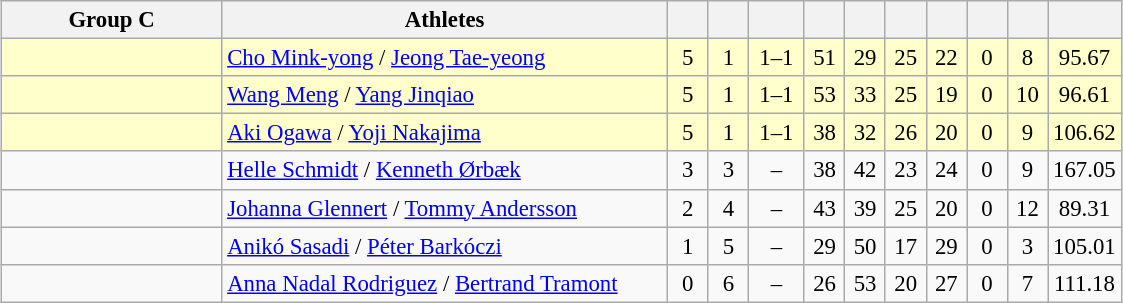<table>
<tr>
<td valign=top width=10%><br><table class="wikitable" style="font-size:95%; text-align:center;">
<tr>
<th width=140>Group C</th>
<th width=290>Athletes</th>
<th width=20></th>
<th width=20></th>
<th width=30></th>
<th width=20></th>
<th width=20></th>
<th width=20></th>
<th width=20></th>
<th width=20></th>
<th width=20></th>
<th width=20></th>
</tr>
<tr bgcolor=#ffffcc>
<td style="text-align:left;"></td>
<td style="text-align:left;"><a href='#'>Cho Mink-yong</a> / <a href='#'>Jeong Tae-yeong</a></td>
<td>5</td>
<td>1</td>
<td>1–1</td>
<td>51</td>
<td>29</td>
<td>25</td>
<td>22</td>
<td>0</td>
<td>8</td>
<td>95.67</td>
</tr>
<tr bgcolor=#ffffcc>
<td style="text-align:left;"></td>
<td style="text-align:left;"><a href='#'>Wang Meng</a> / <a href='#'>Yang Jinqiao</a></td>
<td>5</td>
<td>1</td>
<td>1–1</td>
<td>53</td>
<td>33</td>
<td>25</td>
<td>19</td>
<td>0</td>
<td>10</td>
<td>96.61</td>
</tr>
<tr bgcolor=#ffffcc>
<td style="text-align:left;"></td>
<td style="text-align:left;"><a href='#'>Aki Ogawa</a> / <a href='#'>Yoji Nakajima</a></td>
<td>5</td>
<td>1</td>
<td>1–1</td>
<td>38</td>
<td>32</td>
<td>26</td>
<td>20</td>
<td>0</td>
<td>9</td>
<td>106.62</td>
</tr>
<tr>
<td style="text-align:left;"></td>
<td style="text-align:left;"><a href='#'>Helle Schmidt</a> / <a href='#'>Kenneth Ørbæk</a></td>
<td>3</td>
<td>3</td>
<td>–</td>
<td>38</td>
<td>42</td>
<td>23</td>
<td>24</td>
<td>0</td>
<td>9</td>
<td>167.05</td>
</tr>
<tr>
<td style="text-align:left;"></td>
<td style="text-align:left;"><a href='#'>Johanna Glennert</a> / <a href='#'>Tommy Andersson</a></td>
<td>2</td>
<td>4</td>
<td>–</td>
<td>43</td>
<td>39</td>
<td>25</td>
<td>20</td>
<td>0</td>
<td>12</td>
<td>89.31</td>
</tr>
<tr>
<td style="text-align:left;"></td>
<td style="text-align:left;"><a href='#'>Anikó Sasadi</a> / <a href='#'>Péter Barkóczi</a></td>
<td>1</td>
<td>5</td>
<td>–</td>
<td>29</td>
<td>50</td>
<td>17</td>
<td>29</td>
<td>0</td>
<td>3</td>
<td>105.01</td>
</tr>
<tr>
<td style="text-align:left;"></td>
<td style="text-align:left;"><a href='#'>Anna Nadal Rodriguez</a> / <a href='#'>Bertrand Tramont</a></td>
<td>0</td>
<td>6</td>
<td>–</td>
<td>26</td>
<td>53</td>
<td>20</td>
<td>27</td>
<td>0</td>
<td>7</td>
<td>111.18</td>
</tr>
</table>
</td>
</tr>
</table>
